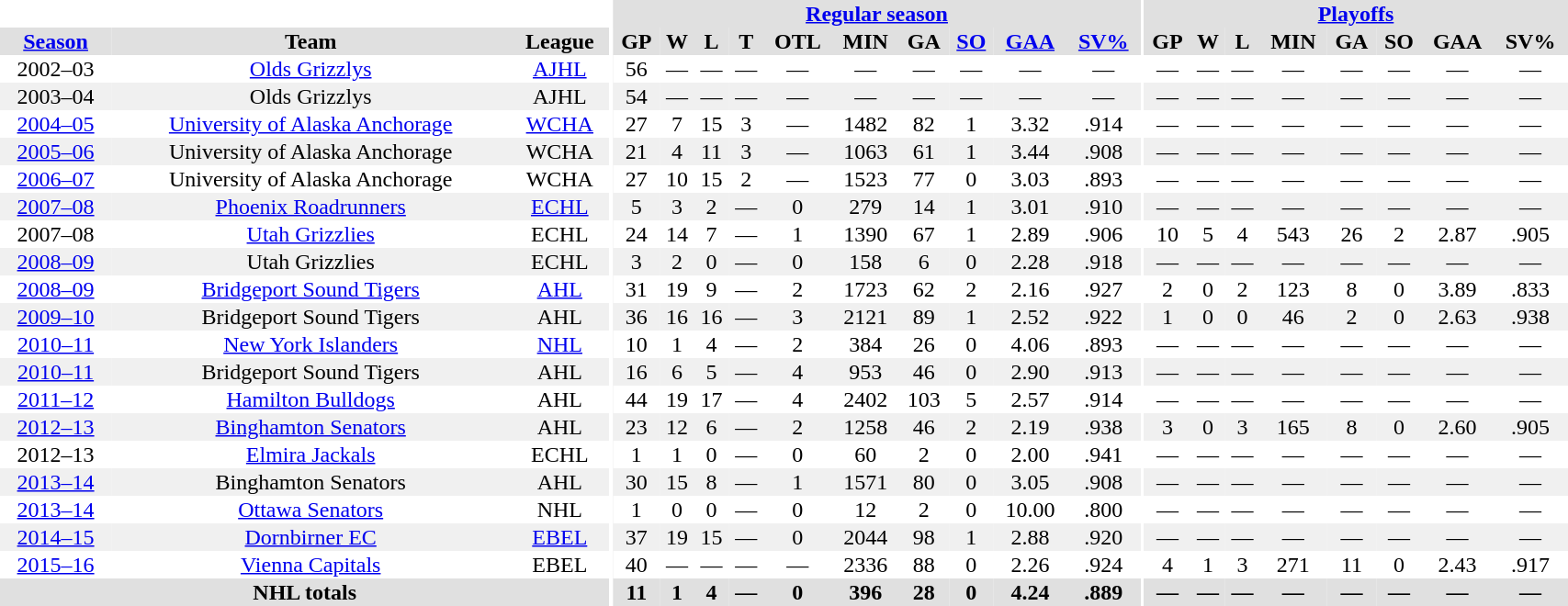<table border="0" cellpadding="1" cellspacing="0" style="width:90%; text-align:center;">
<tr bgcolor="#e0e0e0">
<th colspan="3" bgcolor="#ffffff"></th>
<th rowspan="99" bgcolor="#ffffff"></th>
<th colspan="10" bgcolor="#e0e0e0"><a href='#'>Regular season</a></th>
<th rowspan="99" bgcolor="#ffffff"></th>
<th colspan="8" bgcolor="#e0e0e0"><a href='#'>Playoffs</a></th>
</tr>
<tr bgcolor="#e0e0e0">
<th><a href='#'>Season</a></th>
<th>Team</th>
<th>League</th>
<th>GP</th>
<th>W</th>
<th>L</th>
<th>T</th>
<th>OTL</th>
<th>MIN</th>
<th>GA</th>
<th><a href='#'>SO</a></th>
<th><a href='#'>GAA</a></th>
<th><a href='#'>SV%</a></th>
<th>GP</th>
<th>W</th>
<th>L</th>
<th>MIN</th>
<th>GA</th>
<th>SO</th>
<th>GAA</th>
<th>SV%</th>
</tr>
<tr>
<td>2002–03</td>
<td><a href='#'>Olds Grizzlys</a></td>
<td><a href='#'>AJHL</a></td>
<td>56</td>
<td>—</td>
<td>—</td>
<td>—</td>
<td>—</td>
<td>—</td>
<td>—</td>
<td>—</td>
<td>—</td>
<td>—</td>
<td>—</td>
<td>—</td>
<td>—</td>
<td>—</td>
<td>—</td>
<td>—</td>
<td>—</td>
<td>—</td>
</tr>
<tr bgcolor="#f0f0f0">
<td>2003–04</td>
<td>Olds Grizzlys</td>
<td>AJHL</td>
<td>54</td>
<td>—</td>
<td>—</td>
<td>—</td>
<td>—</td>
<td>—</td>
<td>—</td>
<td>—</td>
<td>—</td>
<td>—</td>
<td>—</td>
<td>—</td>
<td>—</td>
<td>—</td>
<td>—</td>
<td>—</td>
<td>—</td>
<td>—</td>
</tr>
<tr>
<td><a href='#'>2004–05</a></td>
<td><a href='#'>University of Alaska Anchorage</a></td>
<td><a href='#'>WCHA</a></td>
<td>27</td>
<td>7</td>
<td>15</td>
<td>3</td>
<td>—</td>
<td>1482</td>
<td>82</td>
<td>1</td>
<td>3.32</td>
<td>.914</td>
<td>—</td>
<td>—</td>
<td>—</td>
<td>—</td>
<td>—</td>
<td>—</td>
<td>—</td>
<td>—</td>
</tr>
<tr bgcolor="#f0f0f0">
<td><a href='#'>2005–06</a></td>
<td>University of Alaska Anchorage</td>
<td>WCHA</td>
<td>21</td>
<td>4</td>
<td>11</td>
<td>3</td>
<td>—</td>
<td>1063</td>
<td>61</td>
<td>1</td>
<td>3.44</td>
<td>.908</td>
<td>—</td>
<td>—</td>
<td>—</td>
<td>—</td>
<td>—</td>
<td>—</td>
<td>—</td>
<td>—</td>
</tr>
<tr>
<td><a href='#'>2006–07</a></td>
<td>University of Alaska Anchorage</td>
<td>WCHA</td>
<td>27</td>
<td>10</td>
<td>15</td>
<td>2</td>
<td>—</td>
<td>1523</td>
<td>77</td>
<td>0</td>
<td>3.03</td>
<td>.893</td>
<td>—</td>
<td>—</td>
<td>—</td>
<td>—</td>
<td>—</td>
<td>—</td>
<td>—</td>
<td>—</td>
</tr>
<tr bgcolor="#f0f0f0">
<td><a href='#'>2007–08</a></td>
<td><a href='#'>Phoenix Roadrunners</a></td>
<td><a href='#'>ECHL</a></td>
<td>5</td>
<td>3</td>
<td>2</td>
<td>—</td>
<td>0</td>
<td>279</td>
<td>14</td>
<td>1</td>
<td>3.01</td>
<td>.910</td>
<td>—</td>
<td>—</td>
<td>—</td>
<td>—</td>
<td>—</td>
<td>—</td>
<td>—</td>
<td>—</td>
</tr>
<tr>
<td>2007–08</td>
<td><a href='#'>Utah Grizzlies</a></td>
<td>ECHL</td>
<td>24</td>
<td>14</td>
<td>7</td>
<td>—</td>
<td>1</td>
<td>1390</td>
<td>67</td>
<td>1</td>
<td>2.89</td>
<td>.906</td>
<td>10</td>
<td>5</td>
<td>4</td>
<td>543</td>
<td>26</td>
<td>2</td>
<td>2.87</td>
<td>.905</td>
</tr>
<tr bgcolor="#f0f0f0">
<td><a href='#'>2008–09</a></td>
<td>Utah Grizzlies</td>
<td>ECHL</td>
<td>3</td>
<td>2</td>
<td>0</td>
<td>—</td>
<td>0</td>
<td>158</td>
<td>6</td>
<td>0</td>
<td>2.28</td>
<td>.918</td>
<td>—</td>
<td>—</td>
<td>—</td>
<td>—</td>
<td>—</td>
<td>—</td>
<td>—</td>
<td>—</td>
</tr>
<tr>
<td><a href='#'>2008–09</a></td>
<td><a href='#'>Bridgeport Sound Tigers</a></td>
<td><a href='#'>AHL</a></td>
<td>31</td>
<td>19</td>
<td>9</td>
<td>—</td>
<td>2</td>
<td>1723</td>
<td>62</td>
<td>2</td>
<td>2.16</td>
<td>.927</td>
<td>2</td>
<td>0</td>
<td>2</td>
<td>123</td>
<td>8</td>
<td>0</td>
<td>3.89</td>
<td>.833</td>
</tr>
<tr bgcolor="#f0f0f0">
<td><a href='#'>2009–10</a></td>
<td>Bridgeport Sound Tigers</td>
<td>AHL</td>
<td>36</td>
<td>16</td>
<td>16</td>
<td>—</td>
<td>3</td>
<td>2121</td>
<td>89</td>
<td>1</td>
<td>2.52</td>
<td>.922</td>
<td>1</td>
<td>0</td>
<td>0</td>
<td>46</td>
<td>2</td>
<td>0</td>
<td>2.63</td>
<td>.938</td>
</tr>
<tr>
<td><a href='#'>2010–11</a></td>
<td><a href='#'>New York Islanders</a></td>
<td><a href='#'>NHL</a></td>
<td>10</td>
<td>1</td>
<td>4</td>
<td>—</td>
<td>2</td>
<td>384</td>
<td>26</td>
<td>0</td>
<td>4.06</td>
<td>.893</td>
<td>—</td>
<td>—</td>
<td>—</td>
<td>—</td>
<td>—</td>
<td>—</td>
<td>—</td>
<td>—</td>
</tr>
<tr bgcolor="#f0f0f0">
<td><a href='#'>2010–11</a></td>
<td>Bridgeport Sound Tigers</td>
<td>AHL</td>
<td>16</td>
<td>6</td>
<td>5</td>
<td>—</td>
<td>4</td>
<td>953</td>
<td>46</td>
<td>0</td>
<td>2.90</td>
<td>.913</td>
<td>—</td>
<td>—</td>
<td>—</td>
<td>—</td>
<td>—</td>
<td>—</td>
<td>—</td>
<td>—</td>
</tr>
<tr>
<td><a href='#'>2011–12</a></td>
<td><a href='#'>Hamilton Bulldogs</a></td>
<td>AHL</td>
<td>44</td>
<td>19</td>
<td>17</td>
<td>—</td>
<td>4</td>
<td>2402</td>
<td>103</td>
<td>5</td>
<td>2.57</td>
<td>.914</td>
<td>—</td>
<td>—</td>
<td>—</td>
<td>—</td>
<td>—</td>
<td>—</td>
<td>—</td>
<td>—</td>
</tr>
<tr bgcolor="#f0f0f0">
<td><a href='#'>2012–13</a></td>
<td><a href='#'>Binghamton Senators</a></td>
<td>AHL</td>
<td>23</td>
<td>12</td>
<td>6</td>
<td>—</td>
<td>2</td>
<td>1258</td>
<td>46</td>
<td>2</td>
<td>2.19</td>
<td>.938</td>
<td>3</td>
<td>0</td>
<td>3</td>
<td>165</td>
<td>8</td>
<td>0</td>
<td>2.60</td>
<td>.905</td>
</tr>
<tr>
<td>2012–13</td>
<td><a href='#'>Elmira Jackals</a></td>
<td>ECHL</td>
<td>1</td>
<td>1</td>
<td>0</td>
<td>—</td>
<td>0</td>
<td>60</td>
<td>2</td>
<td>0</td>
<td>2.00</td>
<td>.941</td>
<td>—</td>
<td>—</td>
<td>—</td>
<td>—</td>
<td>—</td>
<td>—</td>
<td>—</td>
<td>—</td>
</tr>
<tr bgcolor="#f0f0f0">
<td><a href='#'>2013–14</a></td>
<td>Binghamton Senators</td>
<td>AHL</td>
<td>30</td>
<td>15</td>
<td>8</td>
<td>—</td>
<td>1</td>
<td>1571</td>
<td>80</td>
<td>0</td>
<td>3.05</td>
<td>.908</td>
<td>—</td>
<td>—</td>
<td>—</td>
<td>—</td>
<td>—</td>
<td>—</td>
<td>—</td>
<td>—</td>
</tr>
<tr>
<td><a href='#'>2013–14</a></td>
<td><a href='#'>Ottawa Senators</a></td>
<td>NHL</td>
<td>1</td>
<td>0</td>
<td>0</td>
<td>—</td>
<td>0</td>
<td>12</td>
<td>2</td>
<td>0</td>
<td>10.00</td>
<td>.800</td>
<td>—</td>
<td>—</td>
<td>—</td>
<td>—</td>
<td>—</td>
<td>—</td>
<td>—</td>
<td>—</td>
</tr>
<tr bgcolor="#f0f0f0">
<td><a href='#'>2014–15</a></td>
<td><a href='#'>Dornbirner EC</a></td>
<td><a href='#'>EBEL</a></td>
<td>37</td>
<td>19</td>
<td>15</td>
<td>—</td>
<td>0</td>
<td>2044</td>
<td>98</td>
<td>1</td>
<td>2.88</td>
<td>.920</td>
<td>—</td>
<td>—</td>
<td>—</td>
<td>—</td>
<td>—</td>
<td>—</td>
<td>—</td>
<td>—</td>
</tr>
<tr>
<td><a href='#'>2015–16</a></td>
<td><a href='#'>Vienna Capitals</a></td>
<td>EBEL</td>
<td>40</td>
<td>—</td>
<td>—</td>
<td>—</td>
<td>—</td>
<td>2336</td>
<td>88</td>
<td>0</td>
<td>2.26</td>
<td>.924</td>
<td>4</td>
<td>1</td>
<td>3</td>
<td>271</td>
<td>11</td>
<td>0</td>
<td>2.43</td>
<td>.917</td>
</tr>
<tr bgcolor="#e0e0e0">
<th colspan=3>NHL totals</th>
<th>11</th>
<th>1</th>
<th>4</th>
<th>—</th>
<th>0</th>
<th>396</th>
<th>28</th>
<th>0</th>
<th>4.24</th>
<th>.889</th>
<th>—</th>
<th>—</th>
<th>—</th>
<th>—</th>
<th>—</th>
<th>—</th>
<th>—</th>
<th>—</th>
</tr>
</table>
